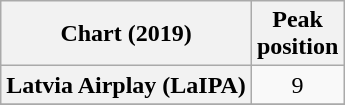<table class="wikitable plainrowheaders" style="text-align:center">
<tr>
<th scope="col">Chart (2019)</th>
<th scope="col">Peak<br>position</th>
</tr>
<tr>
<th scope="row">Latvia Airplay (LaIPA)</th>
<td>9</td>
</tr>
<tr>
</tr>
</table>
